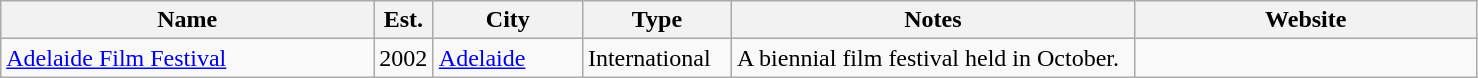<table class="wikitable">
<tr>
<th width="25%">Name</th>
<th width="4%">Est.</th>
<th width="10%">City</th>
<th width="10%">Type</th>
<th width="27%">Notes</th>
<th width="23%">Website</th>
</tr>
<tr>
<td><a href='#'>Adelaide Film Festival</a></td>
<td>2002</td>
<td><a href='#'>Adelaide</a></td>
<td>International</td>
<td>A biennial film festival held in October.</td>
<td></td>
</tr>
</table>
